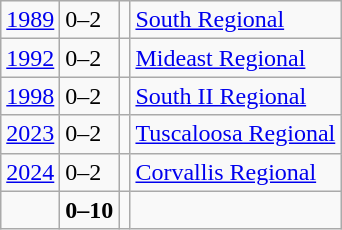<table class="wikitable">
<tr>
<td><a href='#'>1989</a></td>
<td>0–2</td>
<td></td>
<td><a href='#'>South Regional</a></td>
</tr>
<tr>
<td><a href='#'>1992</a></td>
<td>0–2</td>
<td></td>
<td><a href='#'>Mideast Regional</a></td>
</tr>
<tr>
<td><a href='#'>1998</a></td>
<td>0–2</td>
<td></td>
<td><a href='#'>South II Regional</a></td>
</tr>
<tr>
<td><a href='#'>2023</a></td>
<td>0–2</td>
<td></td>
<td><a href='#'>Tuscaloosa Regional</a></td>
</tr>
<tr>
<td><a href='#'>2024</a></td>
<td>0–2</td>
<td></td>
<td><a href='#'>Corvallis Regional</a></td>
</tr>
<tr>
<td></td>
<td><strong>0–10</strong></td>
<td><strong></strong></td>
<td></td>
</tr>
</table>
